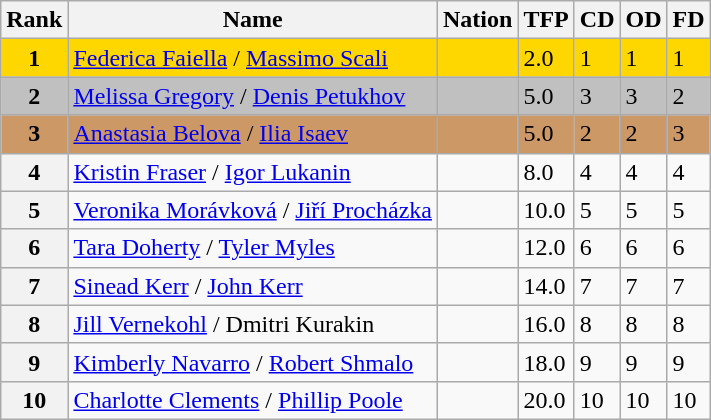<table class="wikitable">
<tr>
<th>Rank</th>
<th>Name</th>
<th>Nation</th>
<th>TFP</th>
<th>CD</th>
<th>OD</th>
<th>FD</th>
</tr>
<tr bgcolor="gold">
<td align="center"><strong>1</strong></td>
<td><a href='#'>Federica Faiella</a> / <a href='#'>Massimo Scali</a></td>
<td></td>
<td>2.0</td>
<td>1</td>
<td>1</td>
<td>1</td>
</tr>
<tr bgcolor="silver">
<td align="center"><strong>2</strong></td>
<td><a href='#'>Melissa Gregory</a> / <a href='#'>Denis Petukhov</a></td>
<td></td>
<td>5.0</td>
<td>3</td>
<td>3</td>
<td>2</td>
</tr>
<tr bgcolor="cc9966">
<td align="center"><strong>3</strong></td>
<td><a href='#'>Anastasia Belova</a> / <a href='#'>Ilia Isaev</a></td>
<td></td>
<td>5.0</td>
<td>2</td>
<td>2</td>
<td>3</td>
</tr>
<tr>
<th>4</th>
<td><a href='#'>Kristin Fraser</a> / <a href='#'>Igor Lukanin</a></td>
<td></td>
<td>8.0</td>
<td>4</td>
<td>4</td>
<td>4</td>
</tr>
<tr>
<th>5</th>
<td><a href='#'>Veronika Morávková</a> / <a href='#'>Jiří Procházka</a></td>
<td></td>
<td>10.0</td>
<td>5</td>
<td>5</td>
<td>5</td>
</tr>
<tr>
<th>6</th>
<td><a href='#'>Tara Doherty</a> / <a href='#'>Tyler Myles</a></td>
<td></td>
<td>12.0</td>
<td>6</td>
<td>6</td>
<td>6</td>
</tr>
<tr>
<th>7</th>
<td><a href='#'>Sinead Kerr</a> / <a href='#'>John Kerr</a></td>
<td></td>
<td>14.0</td>
<td>7</td>
<td>7</td>
<td>7</td>
</tr>
<tr>
<th>8</th>
<td><a href='#'>Jill Vernekohl</a> / Dmitri Kurakin</td>
<td></td>
<td>16.0</td>
<td>8</td>
<td>8</td>
<td>8</td>
</tr>
<tr>
<th>9</th>
<td><a href='#'>Kimberly Navarro</a> / <a href='#'>Robert Shmalo</a></td>
<td></td>
<td>18.0</td>
<td>9</td>
<td>9</td>
<td>9</td>
</tr>
<tr>
<th>10</th>
<td><a href='#'>Charlotte Clements</a> / <a href='#'>Phillip Poole</a></td>
<td></td>
<td>20.0</td>
<td>10</td>
<td>10</td>
<td>10</td>
</tr>
</table>
